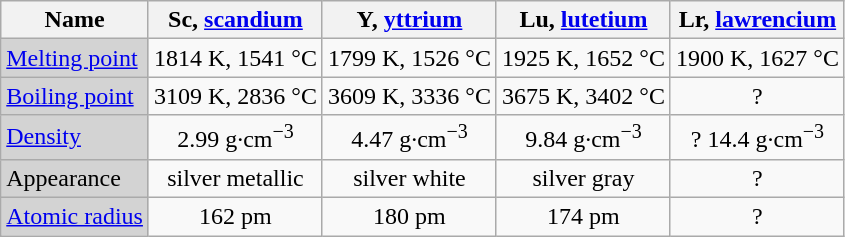<table class="wikitable centered" style="text-align:center;">
<tr>
<th>Name</th>
<th>Sc, <a href='#'>scandium</a></th>
<th>Y, <a href='#'>yttrium</a></th>
<th>Lu, <a href='#'>lutetium</a></th>
<th>Lr, <a href='#'>lawrencium</a></th>
</tr>
<tr>
<td style="background:lightgrey; text-align:left;"><a href='#'>Melting point</a></td>
<td>1814 K, 1541 °C</td>
<td>1799 K, 1526 °C</td>
<td>1925 K, 1652 °C</td>
<td>1900 K, 1627 °C</td>
</tr>
<tr>
<td style="background:lightgrey; text-align:left;"><a href='#'>Boiling point</a></td>
<td>3109 K, 2836 °C</td>
<td>3609 K, 3336 °C</td>
<td>3675 K, 3402 °C</td>
<td>?</td>
</tr>
<tr>
<td style="background:lightgrey; text-align:left;"><a href='#'>Density</a></td>
<td>2.99 g·cm<sup>−3</sup></td>
<td>4.47 g·cm<sup>−3</sup></td>
<td>9.84 g·cm<sup>−3</sup></td>
<td>? 14.4 g·cm<sup>−3</sup></td>
</tr>
<tr>
<td style="background:lightgrey; text-align:left;">Appearance</td>
<td>silver metallic</td>
<td>silver white</td>
<td>silver gray</td>
<td>?</td>
</tr>
<tr>
<td style="background:lightgrey; text-align:left;"><a href='#'>Atomic radius</a></td>
<td>162 pm</td>
<td>180 pm</td>
<td>174 pm</td>
<td>?</td>
</tr>
</table>
